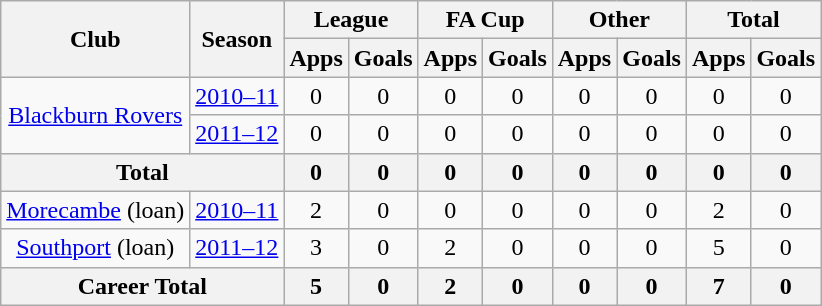<table class="wikitable" style="text-align: center;">
<tr>
<th rowspan="2">Club</th>
<th rowspan="2">Season</th>
<th colspan="2">League</th>
<th colspan="2">FA Cup</th>
<th colspan="2">Other</th>
<th colspan="2">Total</th>
</tr>
<tr>
<th>Apps</th>
<th>Goals</th>
<th>Apps</th>
<th>Goals</th>
<th>Apps</th>
<th>Goals</th>
<th>Apps</th>
<th>Goals</th>
</tr>
<tr>
<td rowspan="2"><a href='#'>Blackburn Rovers</a></td>
<td><a href='#'>2010–11</a></td>
<td>0</td>
<td>0</td>
<td>0</td>
<td>0</td>
<td>0</td>
<td>0</td>
<td>0</td>
<td>0</td>
</tr>
<tr>
<td><a href='#'>2011–12</a></td>
<td>0</td>
<td>0</td>
<td>0</td>
<td>0</td>
<td>0</td>
<td>0</td>
<td>0</td>
<td>0</td>
</tr>
<tr>
<th colspan="2">Total</th>
<th>0</th>
<th>0</th>
<th>0</th>
<th>0</th>
<th>0</th>
<th>0</th>
<th>0</th>
<th>0</th>
</tr>
<tr>
<td rowspan="1"><a href='#'>Morecambe</a> (loan)</td>
<td><a href='#'>2010–11</a></td>
<td>2</td>
<td>0</td>
<td>0</td>
<td>0</td>
<td>0</td>
<td>0</td>
<td>2</td>
<td>0</td>
</tr>
<tr>
<td rowspan="1"><a href='#'>Southport</a> (loan)</td>
<td><a href='#'>2011–12</a></td>
<td>3</td>
<td>0</td>
<td>2</td>
<td>0</td>
<td>0</td>
<td>0</td>
<td>5</td>
<td>0</td>
</tr>
<tr>
<th colspan="2">Career Total</th>
<th>5</th>
<th>0</th>
<th>2</th>
<th>0</th>
<th>0</th>
<th>0</th>
<th>7</th>
<th>0</th>
</tr>
</table>
